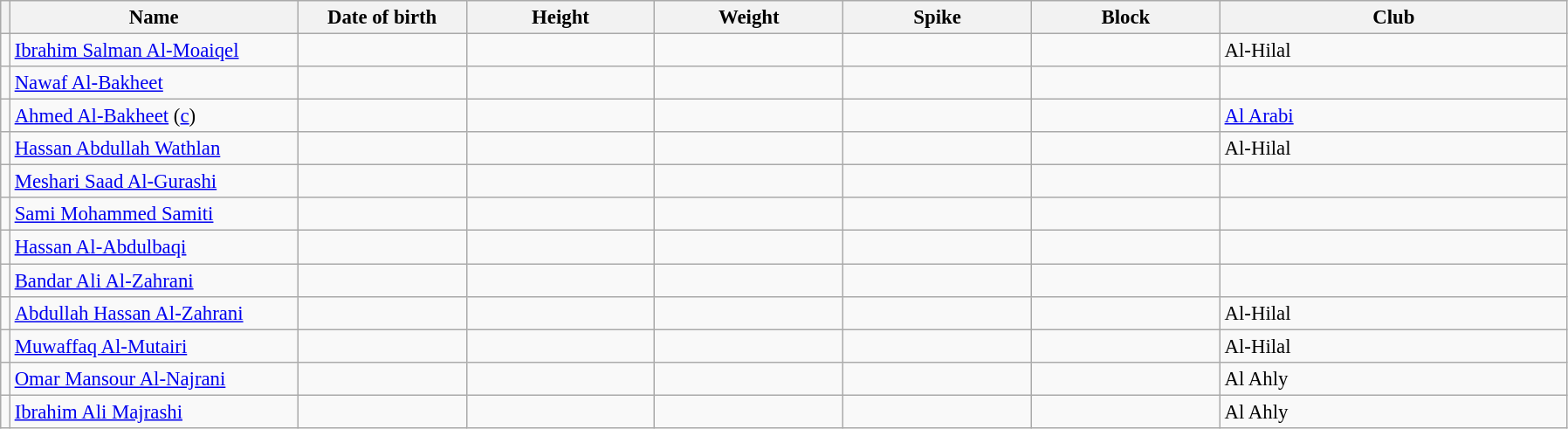<table class="wikitable sortable" style="font-size:95%; text-align:center;">
<tr>
<th></th>
<th style="width:14em">Name</th>
<th style="width:8em">Date of birth</th>
<th style="width:9em">Height</th>
<th style="width:9em">Weight</th>
<th style="width:9em">Spike</th>
<th style="width:9em">Block</th>
<th style="width:17em">Club</th>
</tr>
<tr>
<td></td>
<td align=left><a href='#'>Ibrahim Salman Al-Moaiqel</a></td>
<td align=right></td>
<td></td>
<td></td>
<td></td>
<td></td>
<td align="left"> Al-Hilal</td>
</tr>
<tr>
<td></td>
<td align=left><a href='#'>Nawaf Al-Bakheet</a></td>
<td align=right></td>
<td></td>
<td></td>
<td></td>
<td></td>
<td></td>
</tr>
<tr>
<td></td>
<td align=left><a href='#'>Ahmed Al-Bakheet</a> (<a href='#'>c</a>)</td>
<td align=right></td>
<td></td>
<td></td>
<td></td>
<td></td>
<td align="left"> <a href='#'>Al Arabi</a></td>
</tr>
<tr>
<td></td>
<td align=left><a href='#'>Hassan Abdullah Wathlan</a></td>
<td align=right></td>
<td></td>
<td></td>
<td></td>
<td></td>
<td align="left"> Al-Hilal</td>
</tr>
<tr>
<td></td>
<td align=left><a href='#'>Meshari Saad Al-Gurashi</a></td>
<td align=right></td>
<td></td>
<td></td>
<td></td>
<td></td>
<td></td>
</tr>
<tr>
<td></td>
<td align=left><a href='#'>Sami Mohammed Samiti</a></td>
<td align=right></td>
<td></td>
<td></td>
<td></td>
<td></td>
<td></td>
</tr>
<tr>
<td></td>
<td align=left><a href='#'>Hassan Al-Abdulbaqi</a></td>
<td align=right></td>
<td></td>
<td></td>
<td></td>
<td></td>
<td></td>
</tr>
<tr>
<td></td>
<td align=left><a href='#'>Bandar Ali Al-Zahrani</a></td>
<td align=right></td>
<td></td>
<td></td>
<td></td>
<td></td>
<td></td>
</tr>
<tr>
<td></td>
<td align=left><a href='#'>Abdullah Hassan Al-Zahrani</a></td>
<td align=right></td>
<td></td>
<td></td>
<td></td>
<td></td>
<td align="left"> Al-Hilal</td>
</tr>
<tr>
<td></td>
<td align=left><a href='#'>Muwaffaq Al-Mutairi</a></td>
<td align=right></td>
<td></td>
<td></td>
<td></td>
<td></td>
<td align="left"> Al-Hilal</td>
</tr>
<tr>
<td></td>
<td align=left><a href='#'>Omar Mansour Al-Najrani</a></td>
<td align=right></td>
<td></td>
<td></td>
<td></td>
<td></td>
<td align="left"> Al Ahly</td>
</tr>
<tr>
<td></td>
<td align=left><a href='#'>Ibrahim Ali Majrashi</a></td>
<td align=right></td>
<td></td>
<td></td>
<td></td>
<td></td>
<td align="left"> Al Ahly</td>
</tr>
</table>
